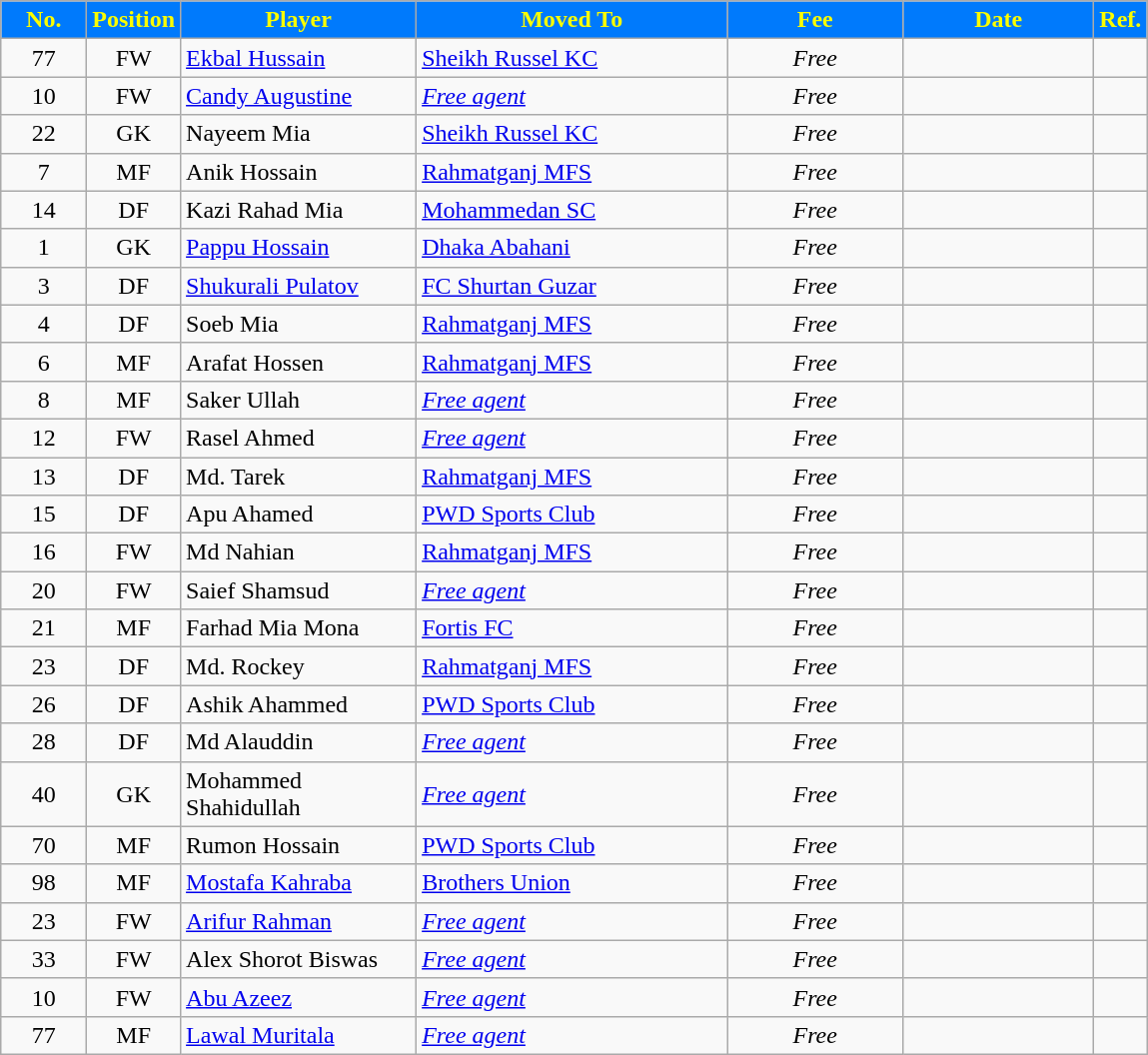<table class="wikitable plainrowheaders sortable" style="text-align:center; ">
<tr>
<th style="background:#007AFC; color:#FBFD00; width:50px;">No.</th>
<th style="background:#007AFC; color:#FBFD00; width:50px;">Position</th>
<th style="background:#007AFC; color:#FBFD00; width:150px;">Player</th>
<th style="background:#007AFC; color:#FBFD00; width:200px;">Moved To</th>
<th style="background:#007AFC; color:#FBFD00; width:110px;">Fee</th>
<th style="background:#007AFC; color:#FBFD00; width:120px;">Date</th>
<th style="background:#007AFC; color:#FBFD00; width:25px;">Ref.</th>
</tr>
<tr>
<td>77</td>
<td>FW</td>
<td align="left"><a href='#'>Ekbal Hussain</a></td>
<td align="left"><a href='#'>Sheikh Russel KC</a></td>
<td><em>Free</em></td>
<td></td>
<td></td>
</tr>
<tr>
<td>10</td>
<td>FW</td>
<td align="left"> <a href='#'>Candy Augustine</a></td>
<td align="left"><em><a href='#'>Free agent</a></em></td>
<td><em>Free</em></td>
<td></td>
<td></td>
</tr>
<tr>
<td>22</td>
<td>GK</td>
<td align="left">Nayeem Mia</td>
<td align="left"><a href='#'>Sheikh Russel KC</a></td>
<td><em>Free</em></td>
<td></td>
<td></td>
</tr>
<tr>
<td>7</td>
<td>MF</td>
<td align="left">Anik Hossain</td>
<td align="left"><a href='#'>Rahmatganj MFS</a></td>
<td><em>Free</em></td>
<td></td>
<td></td>
</tr>
<tr>
<td>14</td>
<td>DF</td>
<td align="left">Kazi Rahad Mia</td>
<td align="left"><a href='#'>Mohammedan SC</a></td>
<td><em>Free</em></td>
<td></td>
<td></td>
</tr>
<tr>
<td>1</td>
<td>GK</td>
<td align="left"><a href='#'>Pappu Hossain</a></td>
<td align="left"><a href='#'>Dhaka Abahani</a></td>
<td><em>Free</em></td>
<td></td>
<td></td>
</tr>
<tr>
<td>3</td>
<td>DF</td>
<td align="left"> <a href='#'>Shukurali Pulatov</a></td>
<td align="left"> <a href='#'>FC Shurtan Guzar</a></td>
<td><em>Free</em></td>
<td></td>
<td></td>
</tr>
<tr>
<td>4</td>
<td>DF</td>
<td align="left">Soeb Mia</td>
<td align="left"><a href='#'>Rahmatganj MFS</a></td>
<td><em>Free</em></td>
<td></td>
<td></td>
</tr>
<tr>
<td>6</td>
<td>MF</td>
<td align="left">Arafat Hossen</td>
<td align="left"><a href='#'>Rahmatganj MFS</a></td>
<td><em>Free</em></td>
<td></td>
<td></td>
</tr>
<tr>
<td>8</td>
<td>MF</td>
<td align="left">Saker Ullah</td>
<td align="left"><em><a href='#'>Free agent</a></em></td>
<td><em>Free</em></td>
<td></td>
<td></td>
</tr>
<tr>
<td>12</td>
<td>FW</td>
<td align="left">Rasel Ahmed</td>
<td align="left"><em><a href='#'>Free agent</a></em></td>
<td><em>Free</em></td>
<td></td>
<td></td>
</tr>
<tr>
<td>13</td>
<td>DF</td>
<td align="left">Md. Tarek</td>
<td align="left"><a href='#'>Rahmatganj MFS</a></td>
<td><em>Free</em></td>
<td></td>
<td></td>
</tr>
<tr>
<td>15</td>
<td>DF</td>
<td align="left">Apu Ahamed</td>
<td align="left"><a href='#'>PWD Sports Club</a></td>
<td><em>Free</em></td>
<td></td>
<td></td>
</tr>
<tr>
<td>16</td>
<td>FW</td>
<td align="left">Md Nahian</td>
<td align="left"><a href='#'>Rahmatganj MFS</a></td>
<td><em>Free</em></td>
<td></td>
<td></td>
</tr>
<tr>
<td>20</td>
<td>FW</td>
<td align="left">Saief Shamsud</td>
<td align="left"><em><a href='#'>Free agent</a></em></td>
<td><em>Free</em></td>
<td></td>
<td></td>
</tr>
<tr>
<td>21</td>
<td>MF</td>
<td align="left">Farhad Mia Mona</td>
<td align="left"><a href='#'>Fortis FC</a></td>
<td><em>Free</em></td>
<td></td>
<td></td>
</tr>
<tr>
<td>23</td>
<td>DF</td>
<td align="left">Md. Rockey</td>
<td align="left"><a href='#'>Rahmatganj MFS</a></td>
<td><em>Free</em></td>
<td></td>
<td></td>
</tr>
<tr>
<td>26</td>
<td>DF</td>
<td align="left">Ashik Ahammed</td>
<td align="left"><a href='#'>PWD Sports Club</a></td>
<td><em>Free</em></td>
<td></td>
<td></td>
</tr>
<tr>
<td>28</td>
<td>DF</td>
<td align="left">Md Alauddin</td>
<td align="left"><em><a href='#'>Free agent</a></em></td>
<td><em>Free</em></td>
<td></td>
<td></td>
</tr>
<tr>
<td>40</td>
<td>GK</td>
<td align="left">Mohammed Shahidullah</td>
<td align="left"><em><a href='#'>Free agent</a></em></td>
<td><em>Free</em></td>
<td></td>
<td></td>
</tr>
<tr>
<td>70</td>
<td>MF</td>
<td align="left">Rumon Hossain</td>
<td align="left"><a href='#'>PWD Sports Club</a></td>
<td><em>Free</em></td>
<td></td>
<td></td>
</tr>
<tr>
<td>98</td>
<td>MF</td>
<td align="left"> <a href='#'>Mostafa Kahraba</a></td>
<td align="left"><a href='#'>Brothers Union</a></td>
<td><em>Free</em></td>
<td></td>
<td></td>
</tr>
<tr>
<td>23</td>
<td>FW</td>
<td align="left"><a href='#'>Arifur Rahman</a></td>
<td align="left"><em><a href='#'>Free agent</a></em></td>
<td><em>Free</em></td>
<td></td>
<td></td>
</tr>
<tr>
<td>33</td>
<td>FW</td>
<td align="left">Alex Shorot Biswas</td>
<td align="left"><em><a href='#'>Free agent</a></em></td>
<td><em>Free</em></td>
<td></td>
<td></td>
</tr>
<tr>
<td>10</td>
<td>FW</td>
<td align="left"> <a href='#'>Abu Azeez</a></td>
<td align="left"><em><a href='#'>Free agent</a></em></td>
<td><em>Free</em></td>
<td></td>
<td></td>
</tr>
<tr>
<td>77</td>
<td>MF</td>
<td align="left"> <a href='#'>Lawal Muritala</a></td>
<td align="left"><em><a href='#'>Free agent</a></em></td>
<td><em>Free</em></td>
<td></td>
<td></td>
</tr>
</table>
